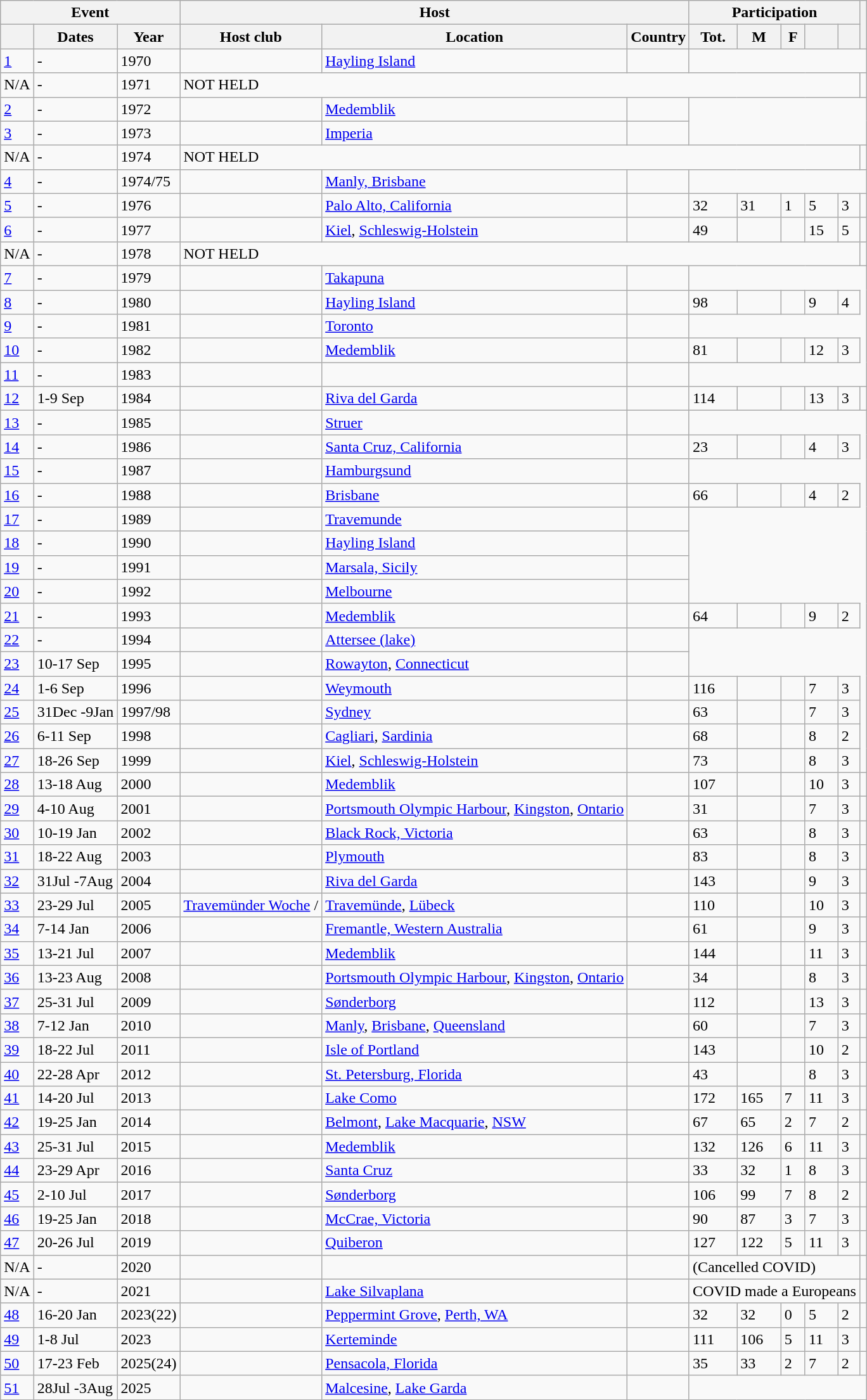<table class="wikitable sortable">
<tr>
<th colspan=3>Event</th>
<th colspan=3>Host</th>
<th colspan=5>Participation</th>
<th rowspan=2></th>
</tr>
<tr>
<th></th>
<th>Dates</th>
<th>Year</th>
<th>Host club</th>
<th>Location</th>
<th>Country</th>
<th>Tot.</th>
<th>M</th>
<th>F</th>
<th></th>
<th></th>
</tr>
<tr>
<td><a href='#'>1</a></td>
<td>-</td>
<td>1970</td>
<td></td>
<td><a href='#'>Hayling Island</a></td>
<td></td>
</tr>
<tr>
<td>N/A</td>
<td>-</td>
<td>1971</td>
<td COLSPAN=8>NOT HELD</td>
<td></td>
</tr>
<tr>
<td><a href='#'>2</a></td>
<td>-</td>
<td>1972</td>
<td></td>
<td><a href='#'>Medemblik</a></td>
<td></td>
</tr>
<tr>
<td><a href='#'>3</a></td>
<td>-</td>
<td>1973</td>
<td></td>
<td><a href='#'>Imperia</a></td>
<td></td>
</tr>
<tr>
<td>N/A</td>
<td>-</td>
<td>1974</td>
<td COLSPAN=8>NOT HELD</td>
<td></td>
</tr>
<tr>
<td><a href='#'>4</a></td>
<td>-</td>
<td>1974/75</td>
<td></td>
<td><a href='#'>Manly, Brisbane</a></td>
<td></td>
</tr>
<tr>
<td><a href='#'>5</a></td>
<td>-</td>
<td>1976</td>
<td></td>
<td><a href='#'>Palo Alto, California</a></td>
<td></td>
<td>32</td>
<td>31</td>
<td>1</td>
<td>5</td>
<td>3</td>
<td></td>
</tr>
<tr>
<td><a href='#'>6</a></td>
<td>-</td>
<td>1977</td>
<td></td>
<td><a href='#'>Kiel</a>, <a href='#'>Schleswig-Holstein</a></td>
<td></td>
<td>49</td>
<td></td>
<td></td>
<td>15</td>
<td>5</td>
<td></td>
</tr>
<tr>
<td>N/A</td>
<td>-</td>
<td>1978</td>
<td COLSPAN=8>NOT HELD</td>
<td></td>
</tr>
<tr>
<td><a href='#'>7</a></td>
<td>-</td>
<td>1979</td>
<td></td>
<td><a href='#'>Takapuna</a></td>
<td></td>
</tr>
<tr>
<td><a href='#'>8</a></td>
<td>-</td>
<td>1980</td>
<td></td>
<td><a href='#'>Hayling Island</a></td>
<td></td>
<td>98</td>
<td></td>
<td></td>
<td>9</td>
<td>4</td>
</tr>
<tr>
<td><a href='#'>9</a></td>
<td>-</td>
<td>1981</td>
<td></td>
<td><a href='#'>Toronto</a></td>
<td></td>
</tr>
<tr>
<td><a href='#'>10</a></td>
<td>-</td>
<td>1982</td>
<td></td>
<td><a href='#'>Medemblik</a></td>
<td></td>
<td>81</td>
<td></td>
<td></td>
<td>12</td>
<td>3</td>
</tr>
<tr>
<td><a href='#'>11</a></td>
<td>-</td>
<td>1983</td>
<td></td>
<td></td>
<td></td>
</tr>
<tr>
<td><a href='#'>12</a></td>
<td>1-9 Sep</td>
<td>1984</td>
<td></td>
<td><a href='#'>Riva del Garda</a></td>
<td></td>
<td>114</td>
<td></td>
<td></td>
<td>13</td>
<td>3</td>
<td></td>
</tr>
<tr>
<td><a href='#'>13</a></td>
<td>-</td>
<td>1985</td>
<td></td>
<td><a href='#'>Struer</a></td>
<td></td>
</tr>
<tr>
<td><a href='#'>14</a></td>
<td>-</td>
<td>1986</td>
<td></td>
<td><a href='#'>Santa Cruz, California</a></td>
<td></td>
<td>23</td>
<td></td>
<td></td>
<td>4</td>
<td>3</td>
</tr>
<tr>
<td><a href='#'>15</a></td>
<td>-</td>
<td>1987</td>
<td></td>
<td><a href='#'>Hamburgsund</a></td>
<td></td>
</tr>
<tr>
<td><a href='#'>16</a></td>
<td>-</td>
<td>1988</td>
<td></td>
<td><a href='#'>Brisbane</a></td>
<td></td>
<td>66</td>
<td></td>
<td></td>
<td>4</td>
<td>2</td>
</tr>
<tr>
<td><a href='#'>17</a></td>
<td>-</td>
<td>1989</td>
<td></td>
<td><a href='#'>Travemunde</a></td>
<td></td>
</tr>
<tr>
<td><a href='#'>18</a></td>
<td>-</td>
<td>1990</td>
<td></td>
<td><a href='#'>Hayling Island</a></td>
<td></td>
</tr>
<tr>
<td><a href='#'>19</a></td>
<td>-</td>
<td>1991</td>
<td></td>
<td><a href='#'>Marsala, Sicily</a></td>
<td></td>
</tr>
<tr>
<td><a href='#'>20</a></td>
<td>-</td>
<td>1992</td>
<td></td>
<td><a href='#'>Melbourne</a></td>
<td></td>
</tr>
<tr>
<td><a href='#'>21</a></td>
<td>-</td>
<td>1993</td>
<td></td>
<td><a href='#'>Medemblik</a></td>
<td></td>
<td>64</td>
<td></td>
<td></td>
<td>9</td>
<td>2</td>
</tr>
<tr>
<td><a href='#'>22</a></td>
<td>-</td>
<td>1994</td>
<td></td>
<td><a href='#'>Attersee (lake)</a></td>
<td></td>
</tr>
<tr>
<td><a href='#'>23</a></td>
<td>10-17 Sep</td>
<td>1995</td>
<td></td>
<td><a href='#'>Rowayton</a>, <a href='#'>Connecticut</a></td>
<td></td>
</tr>
<tr>
<td><a href='#'>24</a></td>
<td>1-6 Sep</td>
<td>1996</td>
<td></td>
<td><a href='#'>Weymouth</a></td>
<td></td>
<td>116</td>
<td></td>
<td></td>
<td>7</td>
<td>3</td>
</tr>
<tr>
<td><a href='#'>25</a></td>
<td>31Dec -9Jan</td>
<td>1997/98</td>
<td></td>
<td><a href='#'>Sydney</a></td>
<td></td>
<td>63</td>
<td></td>
<td></td>
<td>7</td>
<td>3</td>
</tr>
<tr>
<td><a href='#'>26</a></td>
<td>6-11 Sep</td>
<td>1998</td>
<td></td>
<td><a href='#'>Cagliari</a>, <a href='#'>Sardinia</a></td>
<td></td>
<td>68</td>
<td></td>
<td></td>
<td>8</td>
<td>2</td>
</tr>
<tr>
<td><a href='#'>27</a></td>
<td>18-26 Sep</td>
<td>1999</td>
<td></td>
<td><a href='#'>Kiel</a>, <a href='#'>Schleswig-Holstein</a></td>
<td></td>
<td>73</td>
<td></td>
<td></td>
<td>8</td>
<td>3</td>
</tr>
<tr>
<td><a href='#'>28</a></td>
<td>13-18 Aug</td>
<td>2000</td>
<td></td>
<td><a href='#'>Medemblik</a></td>
<td></td>
<td>107</td>
<td></td>
<td></td>
<td>10</td>
<td>3</td>
<td></td>
</tr>
<tr>
<td><a href='#'>29</a></td>
<td>4-10 Aug</td>
<td>2001</td>
<td></td>
<td><a href='#'>Portsmouth Olympic Harbour</a>, <a href='#'>Kingston</a>, <a href='#'>Ontario</a></td>
<td></td>
<td>31</td>
<td></td>
<td></td>
<td>7</td>
<td>3</td>
<td></td>
</tr>
<tr>
<td><a href='#'>30</a></td>
<td>10-19 Jan</td>
<td>2002</td>
<td></td>
<td><a href='#'>Black Rock, Victoria</a></td>
<td></td>
<td>63</td>
<td></td>
<td></td>
<td>8</td>
<td>3</td>
<td></td>
</tr>
<tr>
<td><a href='#'>31</a></td>
<td>18-22 Aug</td>
<td>2003</td>
<td></td>
<td><a href='#'>Plymouth</a></td>
<td></td>
<td>83</td>
<td></td>
<td></td>
<td>8</td>
<td>3</td>
<td></td>
</tr>
<tr>
<td><a href='#'>32</a></td>
<td>31Jul -7Aug</td>
<td>2004</td>
<td></td>
<td><a href='#'>Riva del Garda</a></td>
<td></td>
<td>143</td>
<td></td>
<td></td>
<td>9</td>
<td>3</td>
<td></td>
</tr>
<tr>
<td><a href='#'>33</a></td>
<td>23-29 Jul</td>
<td>2005</td>
<td><a href='#'>Travemünder Woche</a> /<br></td>
<td><a href='#'>Travemünde</a>, <a href='#'>Lübeck</a></td>
<td></td>
<td>110</td>
<td></td>
<td></td>
<td>10</td>
<td>3</td>
<td></td>
</tr>
<tr>
<td><a href='#'>34</a></td>
<td>7-14 Jan</td>
<td>2006</td>
<td></td>
<td><a href='#'>Fremantle, Western Australia</a></td>
<td></td>
<td>61</td>
<td></td>
<td></td>
<td>9</td>
<td>3</td>
<td></td>
</tr>
<tr>
<td><a href='#'>35</a></td>
<td>13-21 Jul</td>
<td>2007</td>
<td></td>
<td><a href='#'>Medemblik</a></td>
<td></td>
<td>144</td>
<td></td>
<td></td>
<td>11</td>
<td>3</td>
<td></td>
</tr>
<tr>
<td><a href='#'>36</a></td>
<td>13-23 Aug</td>
<td>2008</td>
<td></td>
<td><a href='#'>Portsmouth Olympic Harbour</a>, <a href='#'>Kingston</a>, <a href='#'>Ontario</a></td>
<td></td>
<td>34</td>
<td></td>
<td></td>
<td>8</td>
<td>3</td>
<td></td>
</tr>
<tr>
<td><a href='#'>37</a></td>
<td>25-31 Jul</td>
<td>2009</td>
<td></td>
<td><a href='#'>Sønderborg</a></td>
<td></td>
<td>112</td>
<td></td>
<td></td>
<td>13</td>
<td>3</td>
<td></td>
</tr>
<tr>
<td><a href='#'>38</a></td>
<td>7-12 Jan</td>
<td>2010</td>
<td></td>
<td><a href='#'>Manly</a>, <a href='#'>Brisbane</a>, <a href='#'>Queensland</a></td>
<td></td>
<td>60</td>
<td></td>
<td></td>
<td>7</td>
<td>3</td>
<td></td>
</tr>
<tr>
<td><a href='#'>39</a></td>
<td>18-22 Jul</td>
<td>2011</td>
<td></td>
<td><a href='#'>Isle of Portland</a></td>
<td></td>
<td>143</td>
<td></td>
<td></td>
<td>10</td>
<td>2</td>
<td></td>
</tr>
<tr>
<td><a href='#'>40</a></td>
<td>22-28 Apr</td>
<td>2012</td>
<td></td>
<td><a href='#'>St. Petersburg, Florida</a></td>
<td></td>
<td>43</td>
<td></td>
<td></td>
<td>8</td>
<td>3</td>
<td></td>
</tr>
<tr>
<td><a href='#'>41</a></td>
<td>14-20 Jul</td>
<td>2013</td>
<td></td>
<td><a href='#'>Lake Como</a></td>
<td></td>
<td>172</td>
<td>165</td>
<td>7</td>
<td>11</td>
<td>3</td>
<td></td>
</tr>
<tr>
<td><a href='#'>42</a></td>
<td>19-25 Jan</td>
<td>2014</td>
<td></td>
<td><a href='#'>Belmont</a>, <a href='#'>Lake Macquarie</a>, <a href='#'>NSW</a></td>
<td></td>
<td>67</td>
<td>65</td>
<td>2</td>
<td>7</td>
<td>2</td>
<td></td>
</tr>
<tr>
<td><a href='#'>43</a></td>
<td>25-31 Jul</td>
<td>2015</td>
<td></td>
<td><a href='#'>Medemblik</a></td>
<td></td>
<td>132</td>
<td>126</td>
<td>6</td>
<td>11</td>
<td>3</td>
<td></td>
</tr>
<tr>
<td><a href='#'>44</a></td>
<td>23-29 Apr</td>
<td>2016</td>
<td></td>
<td><a href='#'>Santa Cruz</a></td>
<td></td>
<td>33</td>
<td>32</td>
<td>1</td>
<td>8</td>
<td>3</td>
<td></td>
</tr>
<tr>
<td><a href='#'>45</a></td>
<td>2-10 Jul</td>
<td>2017</td>
<td></td>
<td><a href='#'>Sønderborg</a></td>
<td></td>
<td>106</td>
<td>99</td>
<td>7</td>
<td>8</td>
<td>2</td>
<td></td>
</tr>
<tr>
<td><a href='#'>46</a></td>
<td>19-25 Jan</td>
<td>2018</td>
<td></td>
<td><a href='#'>McCrae, Victoria</a></td>
<td></td>
<td>90</td>
<td>87</td>
<td>3</td>
<td>7</td>
<td>3</td>
<td></td>
</tr>
<tr>
<td><a href='#'>47</a></td>
<td>20-26 Jul</td>
<td>2019</td>
<td></td>
<td><a href='#'>Quiberon</a></td>
<td></td>
<td>127</td>
<td>122</td>
<td>5</td>
<td>11</td>
<td>3</td>
<td></td>
</tr>
<tr>
<td>N/A</td>
<td>-</td>
<td>2020</td>
<td></td>
<td></td>
<td></td>
<td COLSPAN=5>(Cancelled COVID)</td>
<td></td>
</tr>
<tr>
<td>N/A</td>
<td>-</td>
<td>2021</td>
<td></td>
<td><a href='#'>Lake Silvaplana</a></td>
<td></td>
<td COLSPAN=5>COVID made a Europeans</td>
<td></td>
</tr>
<tr>
<td><a href='#'>48</a></td>
<td>16-20 Jan</td>
<td>2023(22)</td>
<td></td>
<td><a href='#'>Peppermint Grove</a>, <a href='#'>Perth, WA</a></td>
<td></td>
<td>32</td>
<td>32</td>
<td>0</td>
<td>5</td>
<td>2</td>
<td></td>
</tr>
<tr>
<td><a href='#'>49</a></td>
<td>1-8 Jul</td>
<td>2023</td>
<td></td>
<td><a href='#'>Kerteminde</a></td>
<td></td>
<td>111</td>
<td>106</td>
<td>5</td>
<td>11</td>
<td>3</td>
<td></td>
</tr>
<tr>
<td><a href='#'>50</a></td>
<td>17-23 Feb</td>
<td>2025(24)</td>
<td></td>
<td><a href='#'>Pensacola, Florida</a></td>
<td></td>
<td>35</td>
<td>33</td>
<td>2</td>
<td>7</td>
<td>2</td>
<td></td>
</tr>
<tr>
<td><a href='#'>51</a></td>
<td>28Jul -3Aug</td>
<td>2025</td>
<td></td>
<td><a href='#'>Malcesine</a>, <a href='#'>Lake Garda</a></td>
<td></td>
</tr>
</table>
